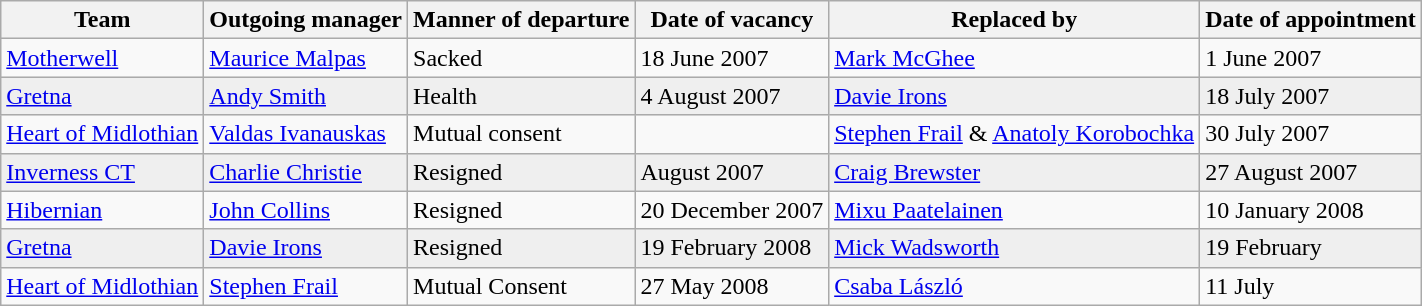<table class="wikitable">
<tr>
<th>Team</th>
<th>Outgoing manager</th>
<th>Manner of departure</th>
<th>Date of vacancy</th>
<th>Replaced by</th>
<th>Date of appointment</th>
</tr>
<tr>
<td><a href='#'>Motherwell</a></td>
<td> <a href='#'>Maurice Malpas</a></td>
<td>Sacked</td>
<td>18 June 2007</td>
<td> <a href='#'>Mark McGhee</a></td>
<td>1 June 2007</td>
</tr>
<tr bgcolor="#EFEFEF">
<td><a href='#'>Gretna</a></td>
<td> <a href='#'>Andy Smith</a></td>
<td>Health</td>
<td>4 August 2007</td>
<td> <a href='#'>Davie Irons</a></td>
<td>18 July 2007</td>
</tr>
<tr>
<td><a href='#'>Heart of Midlothian</a></td>
<td> <a href='#'>Valdas Ivanauskas</a></td>
<td>Mutual consent</td>
<td></td>
<td> <a href='#'>Stephen Frail</a> &  <a href='#'>Anatoly Korobochka</a></td>
<td>30 July 2007</td>
</tr>
<tr bgcolor="#EFEFEF">
<td><a href='#'>Inverness CT</a></td>
<td> <a href='#'>Charlie Christie</a></td>
<td>Resigned</td>
<td>August 2007</td>
<td> <a href='#'>Craig Brewster</a></td>
<td>27 August 2007</td>
</tr>
<tr>
<td><a href='#'>Hibernian</a></td>
<td> <a href='#'>John Collins</a></td>
<td>Resigned</td>
<td>20 December 2007</td>
<td> <a href='#'>Mixu Paatelainen</a></td>
<td>10 January 2008</td>
</tr>
<tr bgcolor="#EFEFEF">
<td><a href='#'>Gretna</a></td>
<td> <a href='#'>Davie Irons</a></td>
<td>Resigned</td>
<td>19 February 2008</td>
<td> <a href='#'>Mick Wadsworth</a></td>
<td>19 February</td>
</tr>
<tr>
<td><a href='#'>Heart of Midlothian</a></td>
<td> <a href='#'>Stephen Frail</a></td>
<td>Mutual Consent</td>
<td>27 May 2008</td>
<td> <a href='#'>Csaba László</a></td>
<td>11 July</td>
</tr>
</table>
